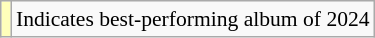<table class="wikitable" style="font-size:90%;">
<tr>
<td style="background-color:#FFFFBB"></td>
<td>Indicates best-performing album of 2024</td>
</tr>
</table>
